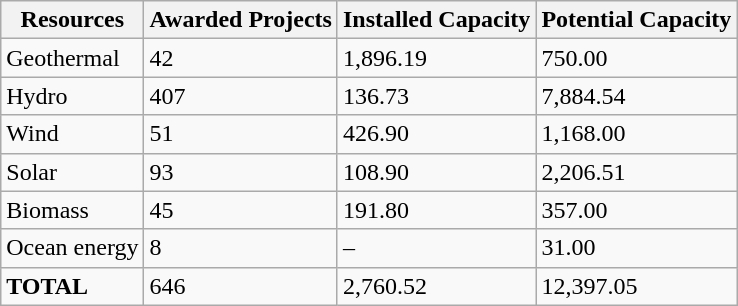<table class="wikitable">
<tr>
<th>Resources</th>
<th>Awarded Projects</th>
<th>Installed Capacity</th>
<th>Potential Capacity</th>
</tr>
<tr>
<td>Geothermal</td>
<td>42</td>
<td>1,896.19</td>
<td>750.00</td>
</tr>
<tr>
<td>Hydro</td>
<td>407</td>
<td>136.73</td>
<td>7,884.54</td>
</tr>
<tr>
<td>Wind</td>
<td>51</td>
<td>426.90</td>
<td>1,168.00</td>
</tr>
<tr>
<td>Solar</td>
<td>93</td>
<td>108.90</td>
<td>2,206.51</td>
</tr>
<tr>
<td>Biomass</td>
<td>45</td>
<td>191.80</td>
<td>357.00</td>
</tr>
<tr>
<td>Ocean energy</td>
<td>8</td>
<td>–</td>
<td>31.00</td>
</tr>
<tr>
<td><strong>TOTAL</strong></td>
<td>646</td>
<td>2,760.52</td>
<td>12,397.05</td>
</tr>
</table>
